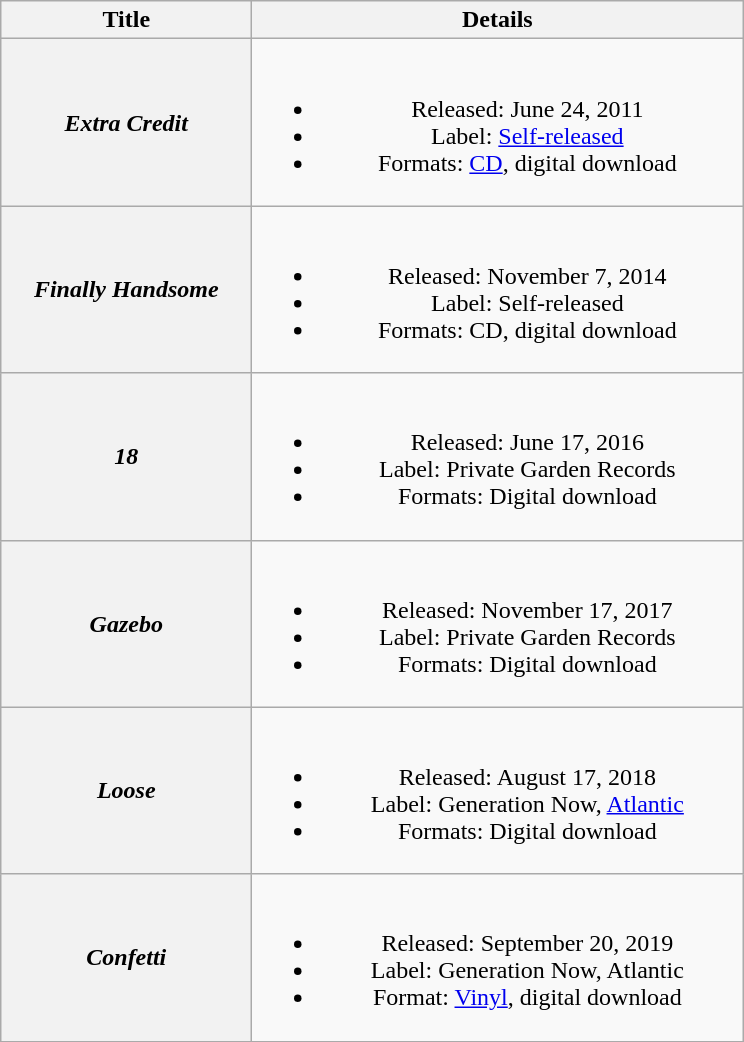<table class="wikitable plainrowheaders" style="text-align:center">
<tr>
<th scope="col" style="width:10em">Title</th>
<th scope="col" style="width:20em">Details</th>
</tr>
<tr>
<th scope="row"><em>Extra Credit</em></th>
<td><br><ul><li>Released: June 24, 2011</li><li>Label: <a href='#'>Self-released</a></li><li>Formats: <a href='#'>CD</a>, digital download</li></ul></td>
</tr>
<tr>
<th scope="row"><em>Finally Handsome</em></th>
<td><br><ul><li>Released: November 7, 2014</li><li>Label: Self-released</li><li>Formats: CD, digital download</li></ul></td>
</tr>
<tr>
<th scope="row"><em>18</em></th>
<td><br><ul><li>Released: June 17, 2016</li><li>Label: Private Garden Records</li><li>Formats: Digital download</li></ul></td>
</tr>
<tr>
<th scope="row"><em>Gazebo</em></th>
<td><br><ul><li>Released: November 17, 2017</li><li>Label: Private Garden Records</li><li>Formats: Digital download</li></ul></td>
</tr>
<tr>
<th scope="row"><em>Loose</em></th>
<td><br><ul><li>Released: August 17, 2018</li><li>Label: Generation Now, <a href='#'>Atlantic</a></li><li>Formats: Digital download</li></ul></td>
</tr>
<tr>
<th scope="row"><em>Confetti</em></th>
<td><br><ul><li>Released: September 20, 2019</li><li>Label: Generation Now, Atlantic</li><li>Format: <a href='#'>Vinyl</a>, digital download</li></ul></td>
</tr>
</table>
